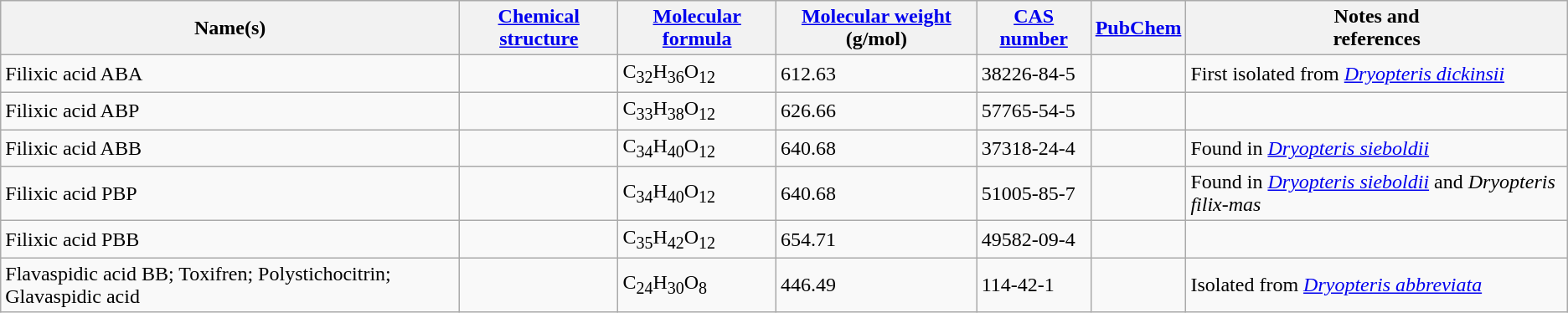<table class="wikitable">
<tr>
<th>Name(s)</th>
<th><a href='#'>Chemical structure</a></th>
<th><a href='#'>Molecular formula</a></th>
<th><a href='#'>Molecular weight</a> (g/mol)</th>
<th><a href='#'>CAS number</a></th>
<th><a href='#'>PubChem</a></th>
<th>Notes and<br>references</th>
</tr>
<tr>
<td>Filixic acid ABA</td>
<td></td>
<td>C<sub>32</sub>H<sub>36</sub>O<sub>12</sub></td>
<td>612.63</td>
<td>38226-84-5</td>
<td></td>
<td>First isolated from <em><a href='#'>Dryopteris dickinsii</a></em></td>
</tr>
<tr>
<td>Filixic acid ABP</td>
<td></td>
<td>C<sub>33</sub>H<sub>38</sub>O<sub>12</sub></td>
<td>626.66</td>
<td>57765-54-5</td>
<td></td>
<td></td>
</tr>
<tr>
<td>Filixic acid ABB</td>
<td></td>
<td>C<sub>34</sub>H<sub>40</sub>O<sub>12</sub></td>
<td>640.68</td>
<td>37318-24-4</td>
<td></td>
<td>Found in <em><a href='#'>Dryopteris sieboldii</a></em></td>
</tr>
<tr>
<td>Filixic acid PBP</td>
<td></td>
<td>C<sub>34</sub>H<sub>40</sub>O<sub>12</sub></td>
<td>640.68</td>
<td>51005-85-7</td>
<td></td>
<td>Found in <em><a href='#'>Dryopteris sieboldii</a></em> and <em>Dryopteris filix-mas</em></td>
</tr>
<tr>
<td>Filixic acid PBB</td>
<td></td>
<td>C<sub>35</sub>H<sub>42</sub>O<sub>12</sub></td>
<td>654.71</td>
<td>49582-09-4</td>
<td></td>
<td></td>
</tr>
<tr>
<td>Flavaspidic acid BB; Toxifren; Polystichocitrin; Glavaspidic acid</td>
<td></td>
<td>C<sub>24</sub>H<sub>30</sub>O<sub>8</sub></td>
<td>446.49</td>
<td>114-42-1</td>
<td></td>
<td>Isolated from <em><a href='#'>Dryopteris abbreviata</a></em></td>
</tr>
</table>
